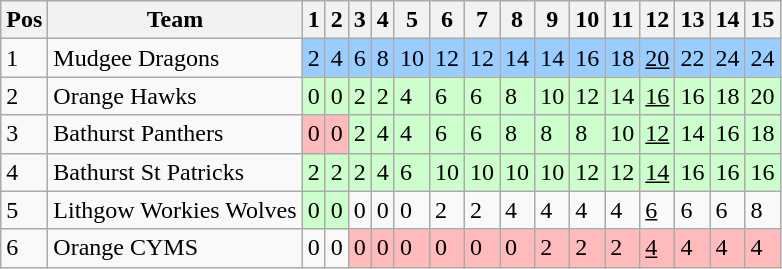<table class="wikitable">
<tr>
<th>Pos</th>
<th>Team</th>
<th>1</th>
<th>2</th>
<th>3</th>
<th>4</th>
<th>5</th>
<th>6</th>
<th>7</th>
<th>8</th>
<th>9</th>
<th>10</th>
<th>11</th>
<th>12</th>
<th>13</th>
<th>14</th>
<th>15</th>
</tr>
<tr>
<td>1</td>
<td> Mudgee Dragons</td>
<td style="background:#99ccff;">2</td>
<td style="background:#99ccff;">4</td>
<td style="background:#99ccff;">6</td>
<td style="background:#99ccff;">8</td>
<td style="background:#99ccff;">10</td>
<td style="background:#99ccff;">12</td>
<td style="background:#99ccff;">12</td>
<td style="background:#99ccff;">14</td>
<td style="background:#99ccff;">14</td>
<td style="background:#99ccff;">16</td>
<td style="background:#99ccff;">18</td>
<td style="background:#99ccff;"><u>20</u></td>
<td style="background:#99ccff;">22</td>
<td style="background:#99ccff;">24</td>
<td style="background:#99ccff;">24</td>
</tr>
<tr>
<td>2</td>
<td> Orange Hawks</td>
<td style="background:#ccffcc;">0</td>
<td style="background:#ccffcc;">0</td>
<td style="background:#ccffcc;">2</td>
<td style="background:#ccffcc;">2</td>
<td style="background:#ccffcc;">4</td>
<td style="background:#ccffcc;">6</td>
<td style="background:#ccffcc;">6</td>
<td style="background:#ccffcc;">8</td>
<td style="background:#ccffcc;">10</td>
<td style="background:#ccffcc;">12</td>
<td style="background:#ccffcc;">14</td>
<td style="background:#ccffcc;"><u>16</u></td>
<td style="background:#ccffcc;">16</td>
<td style="background:#ccffcc;">18</td>
<td style="background:#ccffcc;">20</td>
</tr>
<tr>
<td>3</td>
<td> Bathurst Panthers</td>
<td style="background:#ffbbbb;">0</td>
<td style="background:#ffbbbb;">0</td>
<td style="background:#ccffcc;">2</td>
<td style="background:#ccffcc;">4</td>
<td style="background:#ccffcc;">4</td>
<td style="background:#ccffcc;">6</td>
<td style="background:#ccffcc;">6</td>
<td style="background:#ccffcc;">8</td>
<td style="background:#ccffcc;">8</td>
<td style="background:#ccffcc;">8</td>
<td style="background:#ccffcc;">10</td>
<td style="background:#ccffcc;"><u>12</u></td>
<td style="background:#ccffcc;">14</td>
<td style="background:#ccffcc;">16</td>
<td style="background:#ccffcc;">18</td>
</tr>
<tr>
<td>4</td>
<td> Bathurst St Patricks</td>
<td style="background:#ccffcc;">2</td>
<td style="background:#ccffcc;">2</td>
<td style="background:#ccffcc;">2</td>
<td style="background:#ccffcc;">4</td>
<td style="background:#ccffcc;">6</td>
<td style="background:#ccffcc;">10</td>
<td style="background:#ccffcc;">10</td>
<td style="background:#ccffcc;">10</td>
<td style="background:#ccffcc;">10</td>
<td style="background:#ccffcc;">12</td>
<td style="background:#ccffcc;">12</td>
<td style="background:#ccffcc;"><u>14</u></td>
<td style="background:#ccffcc;">16</td>
<td style="background:#ccffcc;">16</td>
<td style="background:#ccffcc;">16</td>
</tr>
<tr>
<td>5</td>
<td> Lithgow Workies Wolves</td>
<td style="background:#ccffcc;">0</td>
<td style="background:#ccffcc;">0</td>
<td>0</td>
<td>0</td>
<td>0</td>
<td>2</td>
<td>2</td>
<td>4</td>
<td>4</td>
<td>4</td>
<td>4</td>
<td><u>6</u></td>
<td>6</td>
<td>6</td>
<td>8</td>
</tr>
<tr>
<td>6</td>
<td> Orange CYMS</td>
<td>0</td>
<td>0</td>
<td style="background:#ffbbbb;">0</td>
<td style="background:#ffbbbb;">0</td>
<td style="background:#ffbbbb;">0</td>
<td style="background:#ffbbbb;">0</td>
<td style="background:#ffbbbb;">0</td>
<td style="background:#ffbbbb;">0</td>
<td style="background:#ffbbbb;">2</td>
<td style="background:#ffbbbb;">2</td>
<td style="background:#ffbbbb;">2</td>
<td style="background:#ffbbbb;"><u>4</u></td>
<td style="background:#ffbbbb;">4</td>
<td style="background:#ffbbbb;">4</td>
<td style="background:#ffbbbb;">4</td>
</tr>
</table>
